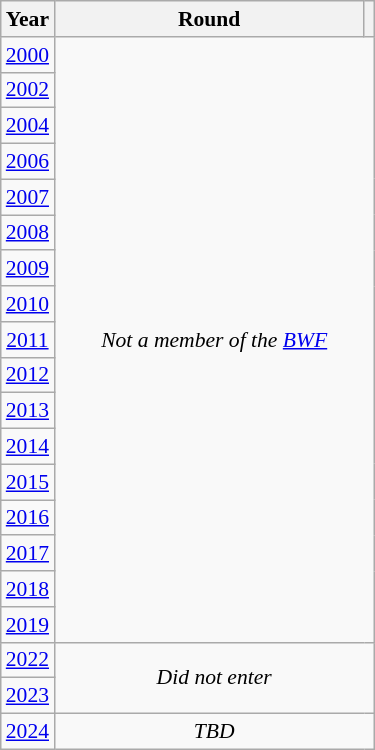<table class="wikitable" style="text-align: center; font-size:90%">
<tr>
<th>Year</th>
<th style="width:200px">Round</th>
<th></th>
</tr>
<tr>
<td><a href='#'>2000</a></td>
<td colspan="2" rowspan="17"><em>Not a member of the <a href='#'>BWF</a></em></td>
</tr>
<tr>
<td><a href='#'>2002</a></td>
</tr>
<tr>
<td><a href='#'>2004</a></td>
</tr>
<tr>
<td><a href='#'>2006</a></td>
</tr>
<tr>
<td><a href='#'>2007</a></td>
</tr>
<tr>
<td><a href='#'>2008</a></td>
</tr>
<tr>
<td><a href='#'>2009</a></td>
</tr>
<tr>
<td><a href='#'>2010</a></td>
</tr>
<tr>
<td><a href='#'>2011</a></td>
</tr>
<tr>
<td><a href='#'>2012</a></td>
</tr>
<tr>
<td><a href='#'>2013</a></td>
</tr>
<tr>
<td><a href='#'>2014</a></td>
</tr>
<tr>
<td><a href='#'>2015</a></td>
</tr>
<tr>
<td><a href='#'>2016</a></td>
</tr>
<tr>
<td><a href='#'>2017</a></td>
</tr>
<tr>
<td><a href='#'>2018</a></td>
</tr>
<tr>
<td><a href='#'>2019</a></td>
</tr>
<tr>
<td><a href='#'>2022</a></td>
<td colspan="2" rowspan="2"><em>Did not enter</em></td>
</tr>
<tr>
<td><a href='#'>2023</a></td>
</tr>
<tr>
<td><a href='#'>2024</a></td>
<td colspan="2"><em>TBD</em></td>
</tr>
</table>
